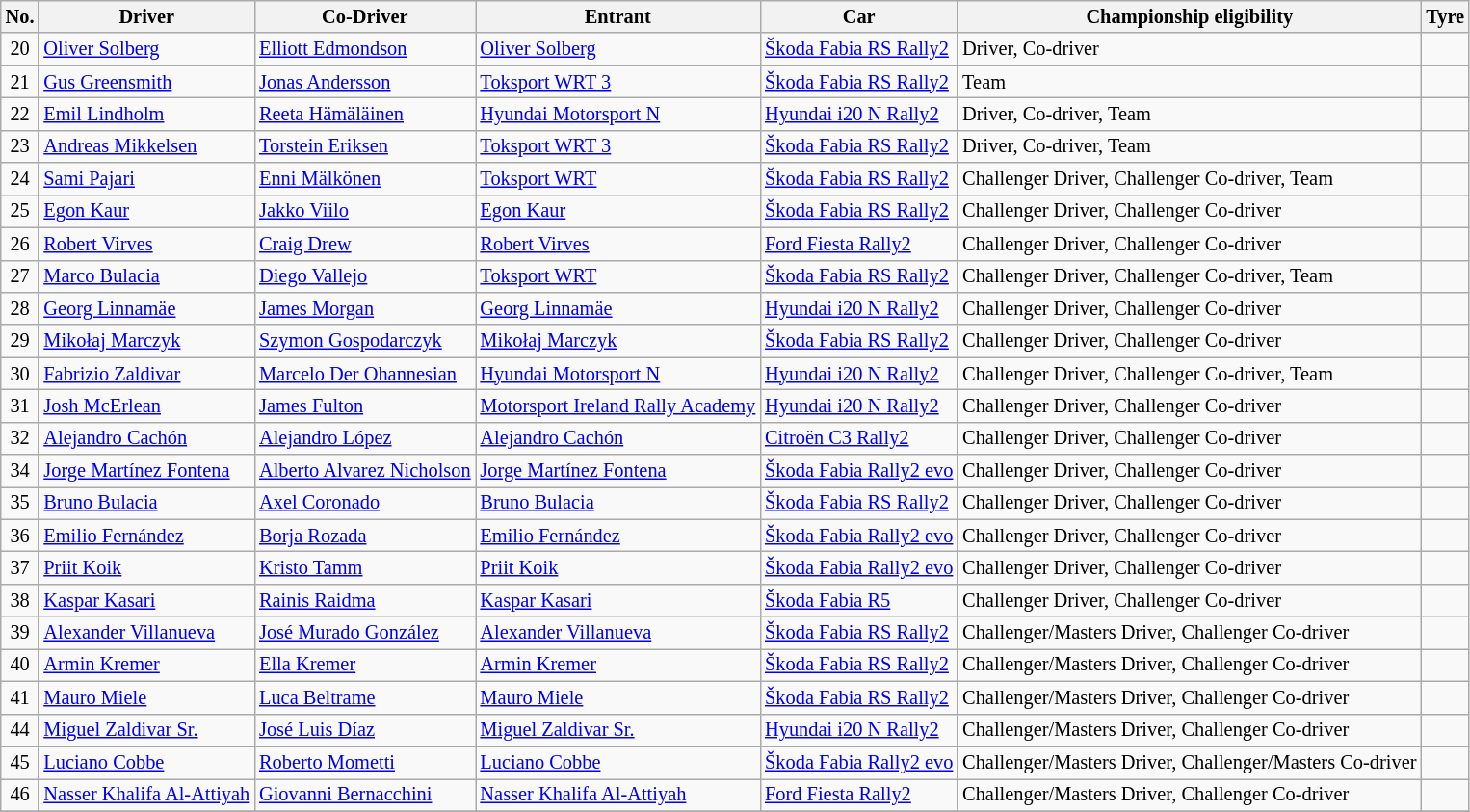<table class="wikitable" style="font-size: 85%;">
<tr>
<th>No.</th>
<th>Driver</th>
<th>Co-Driver</th>
<th>Entrant</th>
<th>Car</th>
<th>Championship eligibility</th>
<th>Tyre</th>
</tr>
<tr>
<td align="center">20</td>
<td> <a href='#'>Oliver Solberg</a></td>
<td> <a href='#'>Elliott Edmondson</a></td>
<td> <a href='#'>Oliver Solberg</a></td>
<td><a href='#'>Škoda Fabia RS Rally2</a></td>
<td>Driver, Co-driver</td>
<td align="center"></td>
</tr>
<tr>
<td align="center">21</td>
<td> <a href='#'>Gus Greensmith</a></td>
<td> <a href='#'>Jonas Andersson</a></td>
<td> <a href='#'>Toksport WRT 3</a></td>
<td><a href='#'>Škoda Fabia RS Rally2</a></td>
<td>Team</td>
<td align="center"></td>
</tr>
<tr>
<td align="center">22</td>
<td> <a href='#'>Emil Lindholm</a></td>
<td> <a href='#'>Reeta Hämäläinen</a></td>
<td> <a href='#'>Hyundai Motorsport N</a></td>
<td><a href='#'>Hyundai i20 N Rally2</a></td>
<td>Driver, Co-driver, Team</td>
<td align="center"></td>
</tr>
<tr>
<td align="center">23</td>
<td> <a href='#'>Andreas Mikkelsen</a></td>
<td> <a href='#'>Torstein Eriksen</a></td>
<td> <a href='#'>Toksport WRT 3</a></td>
<td><a href='#'>Škoda Fabia RS Rally2</a></td>
<td>Driver, Co-driver, Team</td>
<td align="center"></td>
</tr>
<tr>
<td align="center">24</td>
<td> <a href='#'>Sami Pajari</a></td>
<td> <a href='#'>Enni Mälkönen</a></td>
<td> <a href='#'>Toksport WRT</a></td>
<td><a href='#'>Škoda Fabia RS Rally2</a></td>
<td>Challenger Driver, Challenger Co-driver, Team</td>
<td align="center"></td>
</tr>
<tr>
<td align="center">25</td>
<td> <a href='#'>Egon Kaur</a></td>
<td> <a href='#'>Jakko Viilo</a></td>
<td> <a href='#'>Egon Kaur</a></td>
<td><a href='#'>Škoda Fabia RS Rally2</a></td>
<td>Challenger Driver, Challenger Co-driver</td>
<td align="center"></td>
</tr>
<tr>
<td align="center">26</td>
<td> <a href='#'>Robert Virves</a></td>
<td> <a href='#'>Craig Drew</a></td>
<td> <a href='#'>Robert Virves</a></td>
<td><a href='#'>Ford Fiesta Rally2</a></td>
<td>Challenger Driver, Challenger Co-driver</td>
<td align="center"></td>
</tr>
<tr>
<td align="center">27</td>
<td> <a href='#'>Marco Bulacia</a></td>
<td> <a href='#'>Diego Vallejo</a></td>
<td> <a href='#'>Toksport WRT</a></td>
<td><a href='#'>Škoda Fabia RS Rally2</a></td>
<td>Challenger Driver, Challenger Co-driver, Team</td>
<td align="center"></td>
</tr>
<tr>
<td align="center">28</td>
<td> <a href='#'>Georg Linnamäe</a></td>
<td> <a href='#'>James Morgan</a></td>
<td> <a href='#'>Georg Linnamäe</a></td>
<td><a href='#'>Hyundai i20 N Rally2</a></td>
<td>Challenger Driver, Challenger Co-driver</td>
<td align="center"></td>
</tr>
<tr>
<td align="center">29</td>
<td> <a href='#'>Mikołaj Marczyk</a></td>
<td> <a href='#'>Szymon Gospodarczyk</a></td>
<td> <a href='#'>Mikołaj Marczyk</a></td>
<td><a href='#'>Škoda Fabia RS Rally2</a></td>
<td>Challenger Driver, Challenger Co-driver</td>
<td align="center"></td>
</tr>
<tr>
<td align="center">30</td>
<td> <a href='#'>Fabrizio Zaldivar</a></td>
<td> <a href='#'>Marcelo Der Ohannesian</a></td>
<td> <a href='#'>Hyundai Motorsport N</a></td>
<td><a href='#'>Hyundai i20 N Rally2</a></td>
<td>Challenger Driver, Challenger Co-driver, Team</td>
<td align="center"></td>
</tr>
<tr>
<td align="center">31</td>
<td> <a href='#'>Josh McErlean</a></td>
<td> <a href='#'>James Fulton</a></td>
<td> <a href='#'>Motorsport Ireland Rally Academy</a></td>
<td><a href='#'>Hyundai i20 N Rally2</a></td>
<td>Challenger Driver, Challenger Co-driver</td>
<td align="center"></td>
</tr>
<tr>
<td align="center">32</td>
<td> <a href='#'>Alejandro Cachón</a></td>
<td> <a href='#'>Alejandro López</a></td>
<td> <a href='#'>Alejandro Cachón</a></td>
<td><a href='#'>Citroën C3 Rally2</a></td>
<td>Challenger Driver, Challenger Co-driver</td>
<td></td>
</tr>
<tr>
<td align="center">34</td>
<td> <a href='#'>Jorge Martínez Fontena</a></td>
<td> <a href='#'>Alberto Alvarez Nicholson</a></td>
<td> <a href='#'>Jorge Martínez Fontena</a></td>
<td><a href='#'>Škoda Fabia Rally2 evo</a></td>
<td>Challenger Driver, Challenger Co-driver</td>
<td align="center"></td>
</tr>
<tr>
<td align="center">35</td>
<td> <a href='#'>Bruno Bulacia</a></td>
<td> <a href='#'>Axel Coronado</a></td>
<td> <a href='#'>Bruno Bulacia</a></td>
<td><a href='#'>Škoda Fabia RS Rally2</a></td>
<td>Challenger Driver, Challenger Co-driver</td>
<td align="center"></td>
</tr>
<tr>
<td align="center">36</td>
<td> <a href='#'>Emilio Fernández</a></td>
<td> <a href='#'>Borja Rozada</a></td>
<td> <a href='#'>Emilio Fernández</a></td>
<td><a href='#'>Škoda Fabia Rally2 evo</a></td>
<td>Challenger Driver, Challenger Co-driver</td>
<td align="center"></td>
</tr>
<tr>
<td align="center">37</td>
<td> <a href='#'>Priit Koik</a></td>
<td> <a href='#'>Kristo Tamm</a></td>
<td> <a href='#'>Priit Koik</a></td>
<td><a href='#'>Škoda Fabia Rally2 evo</a></td>
<td>Challenger Driver, Challenger Co-driver</td>
<td align="center"></td>
</tr>
<tr>
<td align="center">38</td>
<td> <a href='#'>Kaspar Kasari</a></td>
<td> <a href='#'>Rainis Raidma</a></td>
<td> <a href='#'>Kaspar Kasari</a></td>
<td><a href='#'>Škoda Fabia R5</a></td>
<td>Challenger Driver, Challenger Co-driver</td>
<td align="center"></td>
</tr>
<tr>
<td align="center">39</td>
<td> <a href='#'>Alexander Villanueva</a></td>
<td> <a href='#'>José Murado González</a></td>
<td> <a href='#'>Alexander Villanueva</a></td>
<td><a href='#'>Škoda Fabia RS Rally2</a></td>
<td>Challenger/Masters Driver, Challenger Co-driver</td>
<td align="center"></td>
</tr>
<tr>
<td align="center">40</td>
<td> <a href='#'>Armin Kremer</a></td>
<td> <a href='#'>Ella Kremer</a></td>
<td> <a href='#'>Armin Kremer</a></td>
<td><a href='#'>Škoda Fabia RS Rally2</a></td>
<td>Challenger/Masters Driver, Challenger Co-driver</td>
<td align="center"></td>
</tr>
<tr>
<td align="center">41</td>
<td> <a href='#'>Mauro Miele</a></td>
<td> <a href='#'>Luca Beltrame</a></td>
<td> <a href='#'>Mauro Miele</a></td>
<td><a href='#'>Škoda Fabia RS Rally2</a></td>
<td>Challenger/Masters Driver, Challenger Co-driver</td>
<td align="center"></td>
</tr>
<tr>
<td align="center">44</td>
<td> <a href='#'>Miguel Zaldivar Sr.</a></td>
<td> <a href='#'>José Luis Díaz</a></td>
<td> <a href='#'>Miguel Zaldivar Sr.</a></td>
<td><a href='#'>Hyundai i20 N Rally2</a></td>
<td>Challenger/Masters Driver, Challenger Co-driver</td>
<td></td>
</tr>
<tr>
<td align="center">45</td>
<td> <a href='#'>Luciano Cobbe</a></td>
<td> <a href='#'>Roberto Mometti</a></td>
<td> <a href='#'>Luciano Cobbe</a></td>
<td><a href='#'>Škoda Fabia Rally2 evo</a></td>
<td>Challenger/Masters Driver, Challenger/Masters Co-driver</td>
<td align="center"></td>
</tr>
<tr>
<td align="center">46</td>
<td> <a href='#'>Nasser Khalifa Al-Attiyah</a></td>
<td> <a href='#'>Giovanni Bernacchini</a></td>
<td> <a href='#'>Nasser Khalifa Al-Attiyah</a></td>
<td><a href='#'>Ford Fiesta Rally2</a></td>
<td>Challenger/Masters Driver, Challenger Co-driver</td>
<td></td>
</tr>
<tr>
</tr>
</table>
